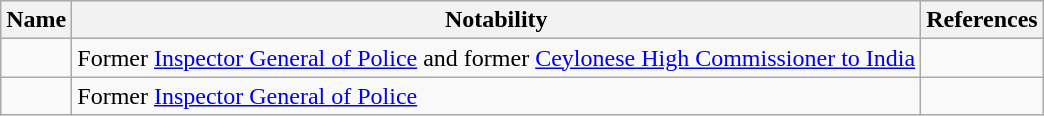<table class="wikitable sortable">
<tr>
<th>Name</th>
<th>Notability</th>
<th>References</th>
</tr>
<tr>
<td></td>
<td>Former <a href='#'>Inspector General of Police</a> and former <a href='#'>Ceylonese High Commissioner to India</a></td>
<td></td>
</tr>
<tr>
<td></td>
<td>Former <a href='#'>Inspector General of Police</a></td>
<td></td>
</tr>
</table>
